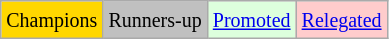<table class="wikitable">
<tr>
<td bgcolor=gold><small>Champions</small></td>
<td bgcolor=silver><small>Runners-up</small></td>
<td bgcolor="#DDFFDD"><small><a href='#'>Promoted</a></small></td>
<td bgcolor="#FFCCCC"><small><a href='#'>Relegated</a></small></td>
</tr>
</table>
